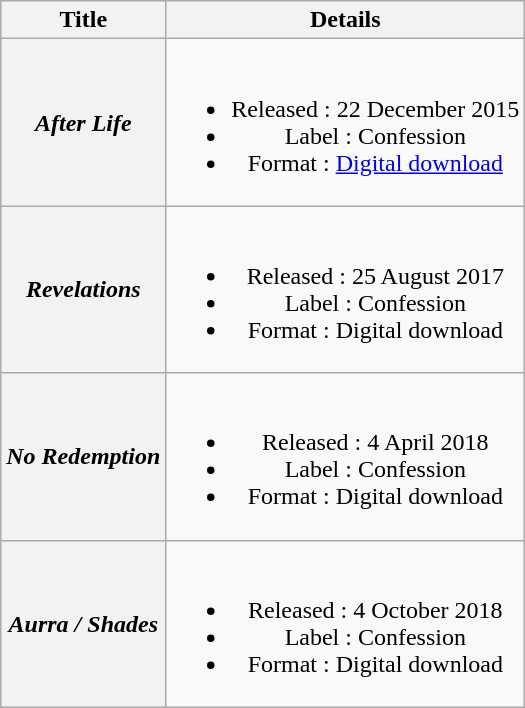<table class="wikitable plainrowheaders" style="text-align:center;">
<tr>
<th scope="col">Title</th>
<th scope="col">Details</th>
</tr>
<tr>
<th scope="row"><em>After Life</em></th>
<td><br><ul><li>Released : 22 December 2015</li><li>Label : Confession</li><li>Format : <a href='#'>Digital download</a></li></ul></td>
</tr>
<tr>
<th scope="row"><em>Revelations</em></th>
<td><br><ul><li>Released : 25 August 2017</li><li>Label : Confession</li><li>Format : Digital download</li></ul></td>
</tr>
<tr>
<th scope="row"><em>No Redemption</em></th>
<td><br><ul><li>Released : 4 April 2018</li><li>Label : Confession</li><li>Format : Digital download</li></ul></td>
</tr>
<tr>
<th scope="row"><em>Aurra / Shades</em></th>
<td><br><ul><li>Released : 4 October 2018</li><li>Label : Confession</li><li>Format : Digital download</li></ul></td>
</tr>
</table>
